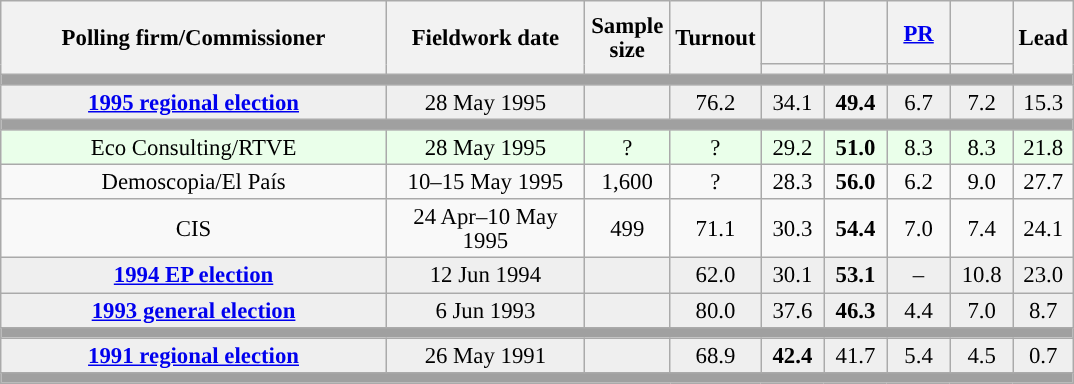<table class="wikitable collapsible collapsed" style="text-align:center; font-size:95%; line-height:16px;">
<tr style="height:42px;">
<th style="width:250px;" rowspan="2">Polling firm/Commissioner</th>
<th style="width:125px;" rowspan="2">Fieldwork date</th>
<th style="width:50px;" rowspan="2">Sample size</th>
<th style="width:45px;" rowspan="2">Turnout</th>
<th style="width:35px;"></th>
<th style="width:35px;"></th>
<th style="width:35px;"><a href='#'>PR</a></th>
<th style="width:35px;"></th>
<th style="width:30px;" rowspan="2">Lead</th>
</tr>
<tr>
<th style="color:inherit;background:"></th>
<th style="color:inherit;background:"></th>
<th style="color:inherit;background:"></th>
<th style="color:inherit;background:"></th>
</tr>
<tr>
<td colspan="9" style="background:#A0A0A0"></td>
</tr>
<tr style="background:#EFEFEF;">
<td><strong><a href='#'>1995 regional election</a></strong></td>
<td>28 May 1995</td>
<td></td>
<td>76.2</td>
<td>34.1<br></td>
<td><strong>49.4</strong><br></td>
<td>6.7<br></td>
<td>7.2<br></td>
<td style="background:">15.3</td>
</tr>
<tr>
<td colspan="9" style="background:#A0A0A0"></td>
</tr>
<tr style="background:#EAFFEA;">
<td>Eco Consulting/RTVE</td>
<td>28 May 1995</td>
<td>?</td>
<td>?</td>
<td>29.2<br></td>
<td><strong>51.0</strong><br></td>
<td>8.3<br></td>
<td>8.3<br></td>
<td style="background:">21.8</td>
</tr>
<tr>
<td>Demoscopia/El País</td>
<td>10–15 May 1995</td>
<td>1,600</td>
<td>?</td>
<td>28.3<br></td>
<td><strong>56.0</strong><br></td>
<td>6.2<br></td>
<td>9.0<br></td>
<td style="background:">27.7</td>
</tr>
<tr>
<td>CIS</td>
<td>24 Apr–10 May 1995</td>
<td>499</td>
<td>71.1</td>
<td>30.3</td>
<td><strong>54.4</strong></td>
<td>7.0</td>
<td>7.4</td>
<td style="background:">24.1</td>
</tr>
<tr style="background:#EFEFEF;">
<td><strong><a href='#'>1994 EP election</a></strong></td>
<td>12 Jun 1994</td>
<td></td>
<td>62.0</td>
<td>30.1<br></td>
<td><strong>53.1</strong><br></td>
<td>–</td>
<td>10.8<br></td>
<td style="background:">23.0</td>
</tr>
<tr style="background:#EFEFEF;">
<td><strong><a href='#'>1993 general election</a></strong></td>
<td>6 Jun 1993</td>
<td></td>
<td>80.0</td>
<td>37.6<br></td>
<td><strong>46.3</strong><br></td>
<td>4.4<br></td>
<td>7.0<br></td>
<td style="background:">8.7</td>
</tr>
<tr>
<td colspan="9" style="background:#A0A0A0"></td>
</tr>
<tr style="background:#EFEFEF;">
<td><strong><a href='#'>1991 regional election</a></strong></td>
<td>26 May 1991</td>
<td></td>
<td>68.9</td>
<td><strong>42.4</strong><br></td>
<td>41.7<br></td>
<td>5.4<br></td>
<td>4.5<br></td>
<td style="background:">0.7</td>
</tr>
<tr>
<td colspan="9" style="background:#A0A0A0"></td>
</tr>
</table>
